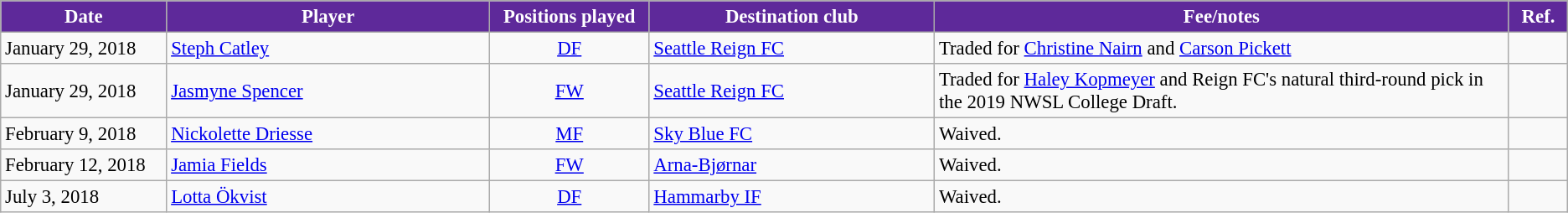<table class="wikitable" style="text-align:left; font-size:95%;">
<tr>
<th style="background:#5E299A; color:white; width:125px;">Date</th>
<th style="background:#5E299A; color:white; width:250px;">Player</th>
<th style="background:#5E299A; color:white; width:120px;">Positions played</th>
<th style="background:#5E299A; color:white; width:220px;">Destination club</th>
<th style="background:#5E299A; color:white; width:450px;">Fee/notes</th>
<th style="background:#5E299A; color:white; width:40px;">Ref.</th>
</tr>
<tr>
<td>January 29, 2018</td>
<td> <a href='#'>Steph Catley</a></td>
<td style="text-align: center;"><a href='#'>DF</a></td>
<td> <a href='#'>Seattle Reign FC</a></td>
<td>Traded for <a href='#'>Christine Nairn</a> and <a href='#'>Carson Pickett</a></td>
<td></td>
</tr>
<tr>
<td>January 29, 2018</td>
<td> <a href='#'>Jasmyne Spencer</a></td>
<td style="text-align: center;"><a href='#'>FW</a></td>
<td> <a href='#'>Seattle Reign FC</a></td>
<td>Traded for <a href='#'>Haley Kopmeyer</a> and Reign FC's natural third-round pick in the 2019 NWSL College Draft.</td>
<td></td>
</tr>
<tr>
<td>February 9, 2018</td>
<td> <a href='#'>Nickolette Driesse</a></td>
<td style="text-align: center;"><a href='#'>MF</a></td>
<td> <a href='#'>Sky Blue FC</a></td>
<td>Waived.</td>
<td></td>
</tr>
<tr>
<td>February 12, 2018</td>
<td> <a href='#'>Jamia Fields</a></td>
<td style="text-align: center;"><a href='#'>FW</a></td>
<td> <a href='#'>Arna-Bjørnar</a></td>
<td>Waived.</td>
<td></td>
</tr>
<tr>
<td>July 3, 2018</td>
<td> <a href='#'>Lotta Ökvist</a></td>
<td style="text-align: center;"><a href='#'>DF</a></td>
<td> <a href='#'>Hammarby IF</a></td>
<td>Waived.</td>
<td></td>
</tr>
</table>
